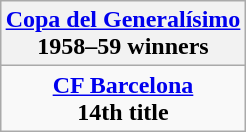<table class="wikitable" style="text-align: center; margin: 0 auto;">
<tr>
<th><a href='#'>Copa del Generalísimo</a><br>1958–59 winners</th>
</tr>
<tr>
<td><strong><a href='#'>CF Barcelona</a></strong><br><strong>14th title</strong></td>
</tr>
</table>
